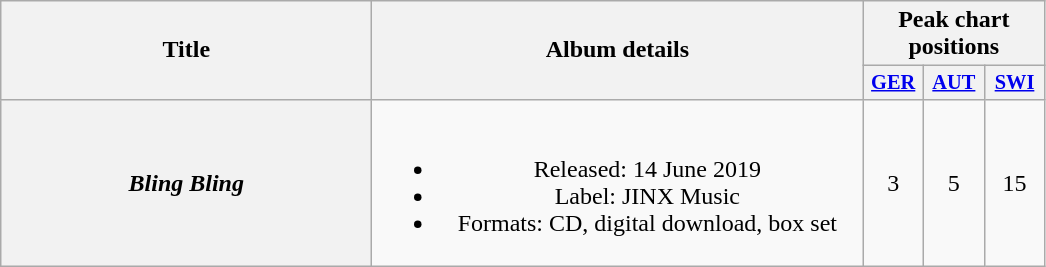<table class="wikitable plainrowheaders" style="text-align:center;">
<tr>
<th scope="col" rowspan="2" style="width:15em;">Title</th>
<th scope="col" rowspan="2" style="width:20em;">Album details</th>
<th scope="col" colspan="3">Peak chart positions</th>
</tr>
<tr>
<th style="width:2.5em; font-size:85%"><a href='#'>GER</a><br></th>
<th style="width:2.5em; font-size:85%"><a href='#'>AUT</a><br></th>
<th style="width:2.5em; font-size:85%"><a href='#'>SWI</a><br></th>
</tr>
<tr>
<th scope="row"><em>Bling Bling</em></th>
<td><br><ul><li>Released: 14 June 2019</li><li>Label: JINX Music</li><li>Formats: CD, digital download, box set</li></ul></td>
<td>3</td>
<td>5</td>
<td>15</td>
</tr>
</table>
